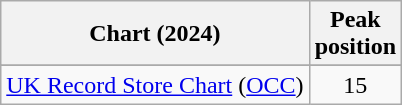<table class="wikitable sortable plainrowheaders" style="text-align:center;">
<tr>
<th scope="col">Chart (2024)</th>
<th scope="col">Peak<br>position</th>
</tr>
<tr>
</tr>
<tr>
</tr>
<tr>
<td><a href='#'>UK Record Store Chart</a> (<a href='#'>OCC</a>)</td>
<td scope="row">15</td>
</tr>
</table>
